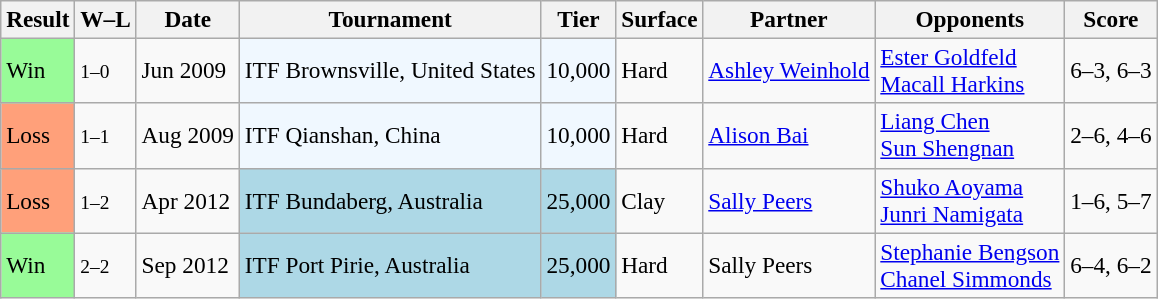<table class="sortable wikitable" style="font-size:97%;">
<tr>
<th>Result</th>
<th class="unsortable">W–L</th>
<th>Date</th>
<th>Tournament</th>
<th>Tier</th>
<th>Surface</th>
<th>Partner</th>
<th>Opponents</th>
<th class="unsortable">Score</th>
</tr>
<tr>
<td style="background:#98fb98;">Win</td>
<td><small>1–0</small></td>
<td>Jun 2009</td>
<td style="background:#f0f8ff;">ITF Brownsville, United States</td>
<td style="background:#f0f8ff;">10,000</td>
<td>Hard</td>
<td> <a href='#'>Ashley Weinhold</a></td>
<td> <a href='#'>Ester Goldfeld</a><br> <a href='#'>Macall Harkins</a></td>
<td>6–3, 6–3</td>
</tr>
<tr>
<td style="background:#ffa07a;">Loss</td>
<td><small>1–1</small></td>
<td>Aug 2009</td>
<td style="background:#f0f8ff;">ITF Qianshan, China</td>
<td style="background:#f0f8ff;">10,000</td>
<td>Hard</td>
<td> <a href='#'>Alison Bai</a></td>
<td> <a href='#'>Liang Chen</a><br> <a href='#'>Sun Shengnan</a></td>
<td>2–6, 4–6</td>
</tr>
<tr>
<td style="background:#ffa07a;">Loss</td>
<td><small>1–2</small></td>
<td>Apr 2012</td>
<td style="background:lightblue;">ITF Bundaberg, Australia</td>
<td style="background:lightblue;">25,000</td>
<td>Clay</td>
<td> <a href='#'>Sally Peers</a></td>
<td> <a href='#'>Shuko Aoyama</a><br> <a href='#'>Junri Namigata</a></td>
<td>1–6, 5–7</td>
</tr>
<tr>
<td style="background:#98fb98;">Win</td>
<td><small>2–2</small></td>
<td>Sep 2012</td>
<td style="background:lightblue;">ITF Port Pirie, Australia</td>
<td style="background:lightblue;">25,000</td>
<td>Hard</td>
<td> Sally Peers</td>
<td> <a href='#'>Stephanie Bengson</a><br> <a href='#'>Chanel Simmonds</a></td>
<td>6–4, 6–2</td>
</tr>
</table>
